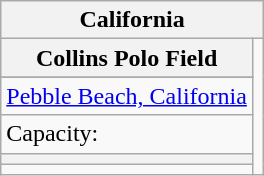<table class="wikitable" style="text-align:left">
<tr>
<th colspan="3">California</th>
</tr>
<tr>
<th>Collins Polo Field</th>
<td rowspan=10><br></td>
</tr>
<tr>
</tr>
<tr>
<td><a href='#'>Pebble Beach, California</a></td>
</tr>
<tr>
<td>Capacity:</td>
</tr>
<tr>
<th></th>
</tr>
<tr>
<td colspan="1"></td>
</tr>
</table>
